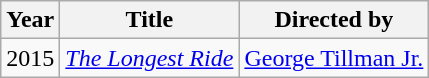<table class="wikitable">
<tr>
<th>Year</th>
<th>Title</th>
<th>Directed by</th>
</tr>
<tr>
<td>2015</td>
<td><em><a href='#'>The Longest Ride</a></em></td>
<td><a href='#'>George Tillman Jr.</a></td>
</tr>
</table>
